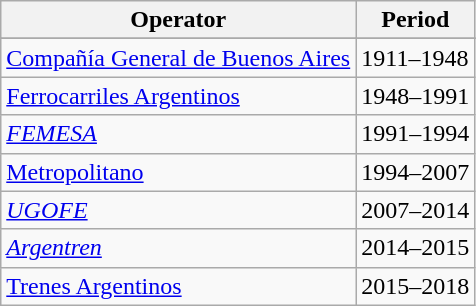<table class= wikitable>
<tr>
<th>Operator</th>
<th>Period</th>
</tr>
<tr>
</tr>
<tr>
<td> <a href='#'>Compañía General de Buenos Aires</a></td>
<td>1911–1948</td>
</tr>
<tr>
<td> <a href='#'>Ferrocarriles Argentinos</a></td>
<td>1948–1991</td>
</tr>
<tr>
<td> <em><a href='#'>FEMESA</a></em> </td>
<td>1991–1994</td>
</tr>
<tr>
<td> <a href='#'>Metropolitano</a></td>
<td>1994–2007</td>
</tr>
<tr>
<td> <em><a href='#'>UGOFE</a></em> </td>
<td>2007–2014</td>
</tr>
<tr>
<td> <em><a href='#'>Argentren</a></em> </td>
<td>2014–2015</td>
</tr>
<tr>
<td> <a href='#'>Trenes Argentinos</a></td>
<td>2015–2018</td>
</tr>
</table>
